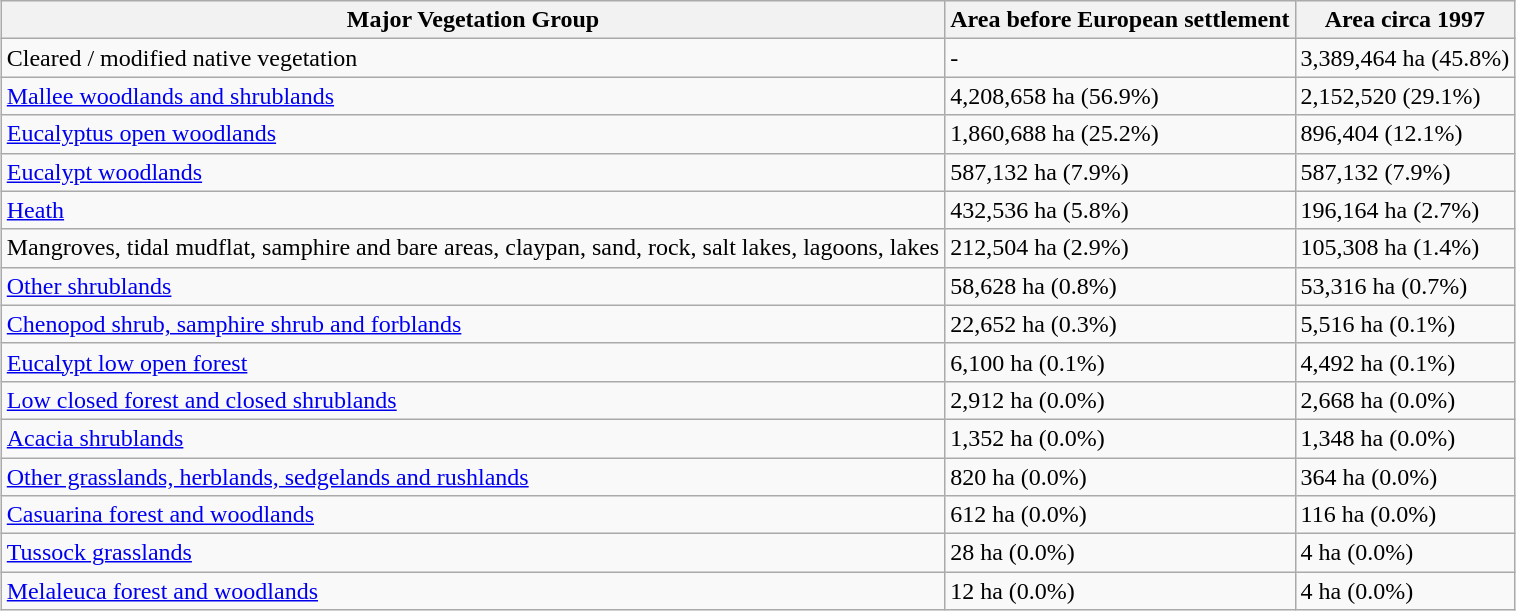<table class="wikitable" style="margin:1em auto;">
<tr>
<th>Major Vegetation Group</th>
<th>Area before European settlement</th>
<th>Area circa 1997</th>
</tr>
<tr>
<td>Cleared / modified native vegetation</td>
<td>-</td>
<td>3,389,464 ha (45.8%)</td>
</tr>
<tr>
<td><a href='#'>Mallee woodlands and shrublands</a></td>
<td>4,208,658 ha (56.9%)</td>
<td>2,152,520 (29.1%)</td>
</tr>
<tr>
<td><a href='#'>Eucalyptus open woodlands</a></td>
<td>1,860,688 ha (25.2%)</td>
<td>896,404 (12.1%)</td>
</tr>
<tr>
<td><a href='#'>Eucalypt woodlands</a></td>
<td>587,132 ha (7.9%)</td>
<td>587,132 (7.9%)</td>
</tr>
<tr>
<td><a href='#'>Heath</a></td>
<td>432,536 ha (5.8%)</td>
<td>196,164 ha (2.7%)</td>
</tr>
<tr>
<td>Mangroves, tidal mudflat, samphire and bare areas, claypan, sand, rock, salt lakes, lagoons, lakes</td>
<td>212,504 ha (2.9%)</td>
<td>105,308 ha (1.4%)</td>
</tr>
<tr>
<td><a href='#'>Other shrublands</a></td>
<td>58,628 ha (0.8%)</td>
<td>53,316 ha (0.7%)</td>
</tr>
<tr>
<td><a href='#'>Chenopod shrub, samphire shrub and forblands</a></td>
<td>22,652 ha (0.3%)</td>
<td>5,516 ha (0.1%)</td>
</tr>
<tr>
<td><a href='#'>Eucalypt low open forest</a></td>
<td>6,100 ha (0.1%)</td>
<td>4,492 ha (0.1%)</td>
</tr>
<tr>
<td><a href='#'>Low closed forest and closed shrublands</a></td>
<td>2,912 ha (0.0%)</td>
<td>2,668 ha (0.0%)</td>
</tr>
<tr>
<td><a href='#'>Acacia shrublands</a></td>
<td>1,352 ha (0.0%)</td>
<td>1,348 ha (0.0%)</td>
</tr>
<tr>
<td><a href='#'>Other grasslands, herblands, sedgelands and rushlands</a></td>
<td>820 ha (0.0%)</td>
<td>364 ha (0.0%)</td>
</tr>
<tr>
<td><a href='#'>Casuarina forest and woodlands</a></td>
<td>612 ha (0.0%)</td>
<td>116 ha (0.0%)</td>
</tr>
<tr>
<td><a href='#'>Tussock grasslands</a></td>
<td>28 ha (0.0%)</td>
<td>4 ha (0.0%)</td>
</tr>
<tr>
<td><a href='#'>Melaleuca forest and woodlands</a></td>
<td>12 ha (0.0%)</td>
<td>4 ha (0.0%)</td>
</tr>
</table>
